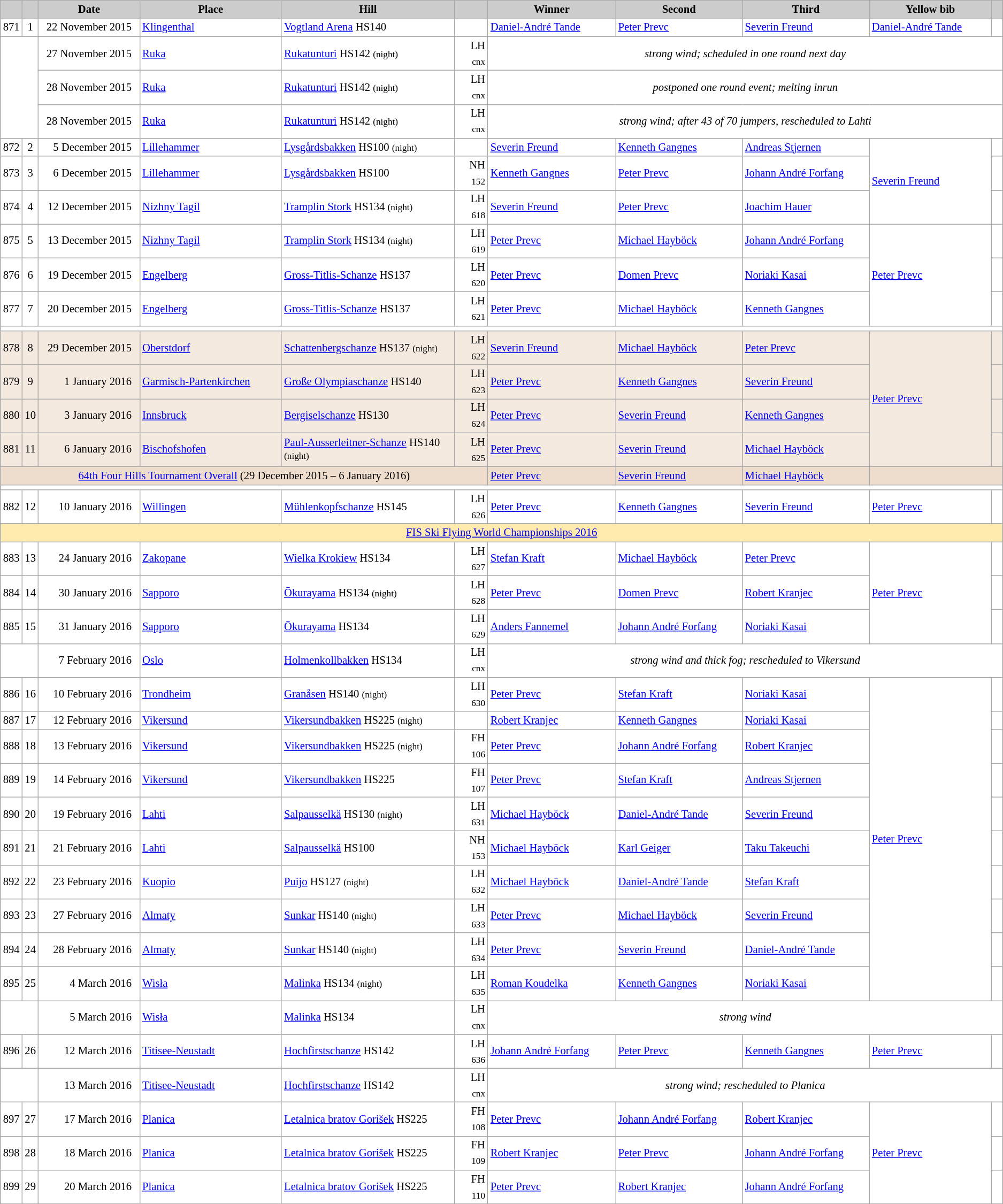<table class="wikitable plainrowheaders" style="background:#fff; font-size:86%; line-height:16px; border:grey solid 1px; border-collapse:collapse;">
<tr>
<th scope="col" style="background:#ccc; width=20 px;"></th>
<th scope="col" style="background:#ccc; width=30 px;"></th>
<th scope="col" style="background:#ccc; width:140px;">Date</th>
<th scope="col" style="background:#ccc; width:200px;">Place</th>
<th scope="col" style="background:#ccc; width:240px;">Hill</th>
<th scope="col" style="background:#ccc; width:40px;"></th>
<th scope="col" style="background:#ccc; width:185px;">Winner</th>
<th scope="col" style="background:#ccc; width:185px;">Second</th>
<th scope="col" style="background:#ccc; width:185px;">Third</th>
<th scope="col" style="background:#ccc; width:180px;">Yellow bib</th>
<th scope="col" style="background:#ccc; width:10px;"></th>
</tr>
<tr>
<td align=center>871</td>
<td align=center>1</td>
<td align=right>22 November 2015  </td>
<td> <a href='#'>Klingenthal</a></td>
<td><a href='#'>Vogtland Arena</a> HS140</td>
<td align=right></td>
<td> <a href='#'>Daniel-André Tande</a></td>
<td> <a href='#'>Peter Prevc</a></td>
<td> <a href='#'>Severin Freund</a></td>
<td> <a href='#'>Daniel-André Tande</a></td>
<td></td>
</tr>
<tr>
<td colspan=2 rowspan=3></td>
<td align=right>27 November 2015  </td>
<td> <a href='#'>Ruka</a></td>
<td><a href='#'>Rukatunturi</a> HS142 <small>(night)</small></td>
<td align=right>LH <sub>cnx</sub></td>
<td colspan=5 align=center><em>strong wind; scheduled in one round next day</em></td>
</tr>
<tr>
<td align=right><small></small><small></small>28 November 2015  </td>
<td> <a href='#'>Ruka</a></td>
<td><a href='#'>Rukatunturi</a> HS142 <small>(night)</small></td>
<td align=right>LH <sub>cnx</sub></td>
<td colspan=5 align=center><em>postponed one round event; melting inrun</em></td>
</tr>
<tr>
<td align=right>28 November 2015  </td>
<td> <a href='#'>Ruka</a></td>
<td><a href='#'>Rukatunturi</a> HS142 <small>(night)</small></td>
<td align=right>LH <sub>cnx</sub></td>
<td colspan=5 align=center><em>strong wind; after 43 of 70 jumpers, rescheduled to Lahti</em></td>
</tr>
<tr>
<td align=center>872</td>
<td align=center>2</td>
<td align=right><small></small><small></small>5 December 2015  </td>
<td> <a href='#'>Lillehammer</a></td>
<td><a href='#'>Lysgårdsbakken</a> HS100 <small>(night)</small></td>
<td align=right></td>
<td> <a href='#'>Severin Freund</a></td>
<td> <a href='#'>Kenneth Gangnes</a></td>
<td> <a href='#'>Andreas Stjernen</a></td>
<td rowspan=3> <a href='#'>Severin Freund</a></td>
<td></td>
</tr>
<tr>
<td align=center>873</td>
<td align=center>3</td>
<td align=right><small></small>6 December 2015  </td>
<td> <a href='#'>Lillehammer</a></td>
<td><a href='#'>Lysgårdsbakken</a> HS100</td>
<td align=right>NH <sub>152</sub></td>
<td> <a href='#'>Kenneth Gangnes</a></td>
<td> <a href='#'>Peter Prevc</a></td>
<td> <a href='#'>Johann André Forfang</a></td>
<td></td>
</tr>
<tr>
<td align=center>874</td>
<td align=center>4</td>
<td align=right>12 December 2015  </td>
<td> <a href='#'>Nizhny Tagil</a></td>
<td><a href='#'>Tramplin Stork</a> HS134 <small>(night)</small></td>
<td align=right>LH <sub>618</sub></td>
<td> <a href='#'>Severin Freund</a></td>
<td> <a href='#'>Peter Prevc</a></td>
<td> <a href='#'>Joachim Hauer</a></td>
<td></td>
</tr>
<tr>
<td align=center>875</td>
<td align=center>5</td>
<td align=right>13 December 2015  </td>
<td> <a href='#'>Nizhny Tagil</a></td>
<td><a href='#'>Tramplin Stork</a> HS134 <small>(night)</small></td>
<td align=right>LH <sub>619</sub></td>
<td> <a href='#'>Peter Prevc</a></td>
<td> <a href='#'>Michael Hayböck</a></td>
<td> <a href='#'>Johann André Forfang</a></td>
<td rowspan=3> <a href='#'>Peter Prevc</a></td>
<td></td>
</tr>
<tr>
<td align=center>876</td>
<td align=center>6</td>
<td align=right>19 December 2015  </td>
<td> <a href='#'>Engelberg</a></td>
<td><a href='#'>Gross-Titlis-Schanze</a> HS137</td>
<td align=right>LH <sub>620</sub></td>
<td> <a href='#'>Peter Prevc</a></td>
<td> <a href='#'>Domen Prevc</a></td>
<td> <a href='#'>Noriaki Kasai</a></td>
<td></td>
</tr>
<tr>
<td align=center>877</td>
<td align=center>7</td>
<td align=right>20 December 2015  </td>
<td> <a href='#'>Engelberg</a></td>
<td><a href='#'>Gross-Titlis-Schanze</a> HS137</td>
<td align=right>LH <sub>621</sub></td>
<td> <a href='#'>Peter Prevc</a></td>
<td> <a href='#'>Michael Hayböck</a></td>
<td> <a href='#'>Kenneth Gangnes</a></td>
<td></td>
</tr>
<tr>
<td colspan=11></td>
</tr>
<tr bgcolor=#F5EADF>
<td align=center>878</td>
<td align=center>8</td>
<td align=right>29 December 2015  </td>
<td> <a href='#'>Oberstdorf</a></td>
<td><a href='#'>Schattenbergschanze</a> HS137 <small>(night)</small></td>
<td align=right>LH <sub>622</sub></td>
<td> <a href='#'>Severin Freund</a></td>
<td> <a href='#'>Michael Hayböck</a></td>
<td> <a href='#'>Peter Prevc</a></td>
<td rowspan=4> <a href='#'>Peter Prevc</a></td>
<td></td>
</tr>
<tr bgcolor=#F5EADF>
<td align=center>879</td>
<td align=center>9</td>
<td align=right>1 January 2016  </td>
<td> <a href='#'>Garmisch-Partenkirchen</a></td>
<td><a href='#'>Große Olympiaschanze</a> HS140</td>
<td align=right>LH <sub>623</sub></td>
<td> <a href='#'>Peter Prevc</a></td>
<td> <a href='#'>Kenneth Gangnes</a></td>
<td> <a href='#'>Severin Freund</a></td>
<td></td>
</tr>
<tr bgcolor=#F5EADF>
<td align=center>880</td>
<td align=center>10</td>
<td align=right>3 January 2016  </td>
<td> <a href='#'>Innsbruck</a></td>
<td><a href='#'>Bergiselschanze</a> HS130</td>
<td align=right>LH <sub>624</sub></td>
<td> <a href='#'>Peter Prevc</a></td>
<td> <a href='#'>Severin Freund</a></td>
<td> <a href='#'>Kenneth Gangnes</a></td>
<td></td>
</tr>
<tr bgcolor=#F5EADF>
<td align=center>881</td>
<td align=center>11</td>
<td align=right>6 January 2016  </td>
<td> <a href='#'>Bischofshofen</a></td>
<td><a href='#'>Paul-Ausserleitner-Schanze</a> HS140 <small>(night)</small></td>
<td align=right>LH <sub>625</sub></td>
<td> <a href='#'>Peter Prevc</a></td>
<td> <a href='#'>Severin Freund</a></td>
<td> <a href='#'>Michael Hayböck</a></td>
<td></td>
</tr>
<tr bgcolor=#EFDECD>
<td colspan=6 align=center><a href='#'>64th Four Hills Tournament Overall</a> (29 December 2015 – 6 January 2016)</td>
<td> <a href='#'>Peter Prevc</a></td>
<td> <a href='#'>Severin Freund</a></td>
<td> <a href='#'>Michael Hayböck</a></td>
<td colspan=2></td>
</tr>
<tr>
<td colspan=11></td>
</tr>
<tr>
<td align=center>882</td>
<td align=center>12</td>
<td align=right>10 January 2016  </td>
<td> <a href='#'>Willingen</a></td>
<td><a href='#'>Mühlenkopfschanze</a> HS145</td>
<td align=right>LH <sub>626</sub></td>
<td> <a href='#'>Peter Prevc</a></td>
<td> <a href='#'>Kenneth Gangnes</a></td>
<td> <a href='#'>Severin Freund</a></td>
<td> <a href='#'>Peter Prevc</a></td>
<td></td>
</tr>
<tr style="background:#FFEBAD">
<td colspan=11 align=center><a href='#'>FIS Ski Flying World Championships 2016</a></td>
</tr>
<tr>
<td align=center>883</td>
<td align=center>13</td>
<td align=right>24 January 2016  </td>
<td> <a href='#'>Zakopane</a></td>
<td><a href='#'>Wielka Krokiew</a> HS134</td>
<td align=right>LH <sub>627</sub></td>
<td> <a href='#'>Stefan Kraft</a></td>
<td> <a href='#'>Michael Hayböck</a></td>
<td> <a href='#'>Peter Prevc</a></td>
<td rowspan=3> <a href='#'>Peter Prevc</a></td>
<td></td>
</tr>
<tr>
<td align=center>884</td>
<td align=center>14</td>
<td align=right>30 January 2016  </td>
<td> <a href='#'>Sapporo</a></td>
<td><a href='#'>Ōkurayama</a> HS134 <small>(night)</small></td>
<td align=right>LH <sub>628</sub></td>
<td> <a href='#'>Peter Prevc</a></td>
<td> <a href='#'>Domen Prevc</a></td>
<td> <a href='#'>Robert Kranjec</a></td>
<td></td>
</tr>
<tr>
<td align=center>885</td>
<td align=center>15</td>
<td align=right>31 January 2016  </td>
<td> <a href='#'>Sapporo</a></td>
<td><a href='#'>Ōkurayama</a> HS134</td>
<td align=right>LH <sub>629</sub></td>
<td> <a href='#'>Anders Fannemel</a></td>
<td> <a href='#'>Johann André Forfang</a></td>
<td> <a href='#'>Noriaki Kasai</a></td>
<td></td>
</tr>
<tr>
<td colspan=2></td>
<td align=right>7 February 2016  </td>
<td> <a href='#'>Oslo</a></td>
<td><a href='#'>Holmenkollbakken</a> HS134</td>
<td align=right>LH <sub>cnx</sub></td>
<td colspan=5 align=center><em>strong wind and thick fog; rescheduled to Vikersund</em></td>
</tr>
<tr>
<td align=center>886</td>
<td align=center>16</td>
<td align=right>10 February 2016  </td>
<td> <a href='#'>Trondheim</a></td>
<td><a href='#'>Granåsen</a> HS140 <small>(night)</small></td>
<td align=right>LH <sub>630</sub></td>
<td> <a href='#'>Peter Prevc</a></td>
<td> <a href='#'>Stefan Kraft</a></td>
<td> <a href='#'>Noriaki Kasai</a></td>
<td rowspan=10> <a href='#'>Peter Prevc</a></td>
<td></td>
</tr>
<tr>
<td align=center>887</td>
<td align=center>17</td>
<td align=right><small></small>12 February 2016  </td>
<td> <a href='#'>Vikersund</a></td>
<td><a href='#'>Vikersundbakken</a> HS225 <small>(night)</small></td>
<td align=right></td>
<td> <a href='#'>Robert Kranjec</a></td>
<td> <a href='#'>Kenneth Gangnes</a></td>
<td> <a href='#'>Noriaki Kasai</a></td>
<td></td>
</tr>
<tr>
<td align=center>888</td>
<td align=center>18</td>
<td align=right>13 February 2016  </td>
<td> <a href='#'>Vikersund</a></td>
<td><a href='#'>Vikersundbakken</a> HS225 <small>(night)</small></td>
<td align=right>FH <sub>106</sub></td>
<td> <a href='#'>Peter Prevc</a></td>
<td> <a href='#'>Johann André Forfang</a></td>
<td> <a href='#'>Robert Kranjec</a></td>
<td></td>
</tr>
<tr>
<td align=center>889</td>
<td align=center>19</td>
<td align=right>14 February 2016  </td>
<td> <a href='#'>Vikersund</a></td>
<td><a href='#'>Vikersundbakken</a> HS225</td>
<td align=right>FH <sub>107</sub></td>
<td> <a href='#'>Peter Prevc</a></td>
<td> <a href='#'>Stefan Kraft</a></td>
<td> <a href='#'>Andreas Stjernen</a></td>
<td></td>
</tr>
<tr>
<td align=center>890</td>
<td align=center>20</td>
<td align=right><small></small>19 February 2016  </td>
<td> <a href='#'>Lahti</a></td>
<td><a href='#'>Salpausselkä</a> HS130 <small>(night)</small></td>
<td align=right>LH <sub>631</sub></td>
<td> <a href='#'>Michael Hayböck</a></td>
<td> <a href='#'>Daniel-André Tande</a></td>
<td> <a href='#'>Severin Freund</a></td>
<td></td>
</tr>
<tr>
<td align=center>891</td>
<td align=center>21</td>
<td align=right><small></small>21 February 2016  </td>
<td> <a href='#'>Lahti</a></td>
<td><a href='#'>Salpausselkä</a> HS100</td>
<td align=right>NH <sub>153</sub></td>
<td> <a href='#'>Michael Hayböck</a></td>
<td> <a href='#'>Karl Geiger</a></td>
<td> <a href='#'>Taku Takeuchi</a></td>
<td></td>
</tr>
<tr>
<td align=center>892</td>
<td align=center>22</td>
<td align=right>23 February 2016  </td>
<td> <a href='#'>Kuopio</a></td>
<td><a href='#'>Puijo</a> HS127 <small>(night)</small></td>
<td align=right>LH <sub>632</sub></td>
<td> <a href='#'>Michael Hayböck</a></td>
<td> <a href='#'>Daniel-André Tande</a></td>
<td> <a href='#'>Stefan Kraft</a></td>
<td></td>
</tr>
<tr>
<td align=center>893</td>
<td align=center>23</td>
<td align=right>27 February 2016  </td>
<td> <a href='#'>Almaty</a></td>
<td><a href='#'>Sunkar</a> HS140 <small>(night)</small></td>
<td align=right>LH <sub>633</sub></td>
<td> <a href='#'>Peter Prevc</a></td>
<td> <a href='#'>Michael Hayböck</a></td>
<td> <a href='#'>Severin Freund</a></td>
<td></td>
</tr>
<tr>
<td align=center>894</td>
<td align=center>24</td>
<td align=right>28 February 2016  </td>
<td> <a href='#'>Almaty</a></td>
<td><a href='#'>Sunkar</a> HS140 <small>(night)</small></td>
<td align=right>LH <sub>634</sub></td>
<td> <a href='#'>Peter Prevc</a></td>
<td> <a href='#'>Severin Freund</a></td>
<td> <a href='#'>Daniel-André Tande</a></td>
<td></td>
</tr>
<tr>
<td align=center>895</td>
<td align=center>25</td>
<td align=right>4 March 2016  </td>
<td> <a href='#'>Wisła</a></td>
<td><a href='#'>Malinka</a> HS134 <small>(night)</small></td>
<td align=right>LH <sub>635</sub></td>
<td> <a href='#'>Roman Koudelka</a></td>
<td> <a href='#'>Kenneth Gangnes</a></td>
<td> <a href='#'>Noriaki Kasai</a></td>
<td></td>
</tr>
<tr>
<td colspan=2></td>
<td align=right>5 March 2016  </td>
<td> <a href='#'>Wisła</a></td>
<td><a href='#'>Malinka</a> HS134</td>
<td align=right>LH <sub>cnx</sub></td>
<td colspan=5 align=center><em>strong wind</em></td>
</tr>
<tr>
<td align=center>896</td>
<td align=center>26</td>
<td align=right>12 March 2016  </td>
<td> <a href='#'>Titisee-Neustadt</a></td>
<td><a href='#'>Hochfirstschanze</a> HS142</td>
<td align=right>LH <sub>636</sub></td>
<td> <a href='#'>Johann André Forfang</a></td>
<td> <a href='#'>Peter Prevc</a></td>
<td> <a href='#'>Kenneth Gangnes</a></td>
<td> <a href='#'>Peter Prevc</a></td>
<td></td>
</tr>
<tr>
<td colspan=2></td>
<td align=right>13 March 2016  </td>
<td> <a href='#'>Titisee-Neustadt</a></td>
<td><a href='#'>Hochfirstschanze</a> HS142</td>
<td align=right>LH <sub>cnx</sub></td>
<td colspan=5 align=center><em>strong wind; rescheduled to Planica</em></td>
</tr>
<tr>
<td align=center>897</td>
<td align=center>27</td>
<td align=right><small></small>17 March 2016  </td>
<td> <a href='#'>Planica</a></td>
<td><a href='#'>Letalnica bratov Gorišek</a> HS225</td>
<td align=right>FH <sub>108</sub></td>
<td> <a href='#'>Peter Prevc</a></td>
<td> <a href='#'>Johann André Forfang</a></td>
<td> <a href='#'>Robert Kranjec</a></td>
<td rowspan=3> <a href='#'>Peter Prevc</a></td>
<td></td>
</tr>
<tr>
<td align=center>898</td>
<td align=center>28</td>
<td align=right>18 March 2016  </td>
<td> <a href='#'>Planica</a></td>
<td><a href='#'>Letalnica bratov Gorišek</a> HS225</td>
<td align=right>FH <sub>109</sub></td>
<td> <a href='#'>Robert Kranjec</a></td>
<td> <a href='#'>Peter Prevc</a></td>
<td> <a href='#'>Johann André Forfang</a></td>
<td></td>
</tr>
<tr>
<td align=center>899</td>
<td align=center>29</td>
<td align=right>20 March 2016  </td>
<td> <a href='#'>Planica</a></td>
<td><a href='#'>Letalnica bratov Gorišek</a> HS225</td>
<td align=right>FH <sub>110</sub></td>
<td> <a href='#'>Peter Prevc</a></td>
<td> <a href='#'>Robert Kranjec</a></td>
<td> <a href='#'>Johann André Forfang</a></td>
<td></td>
</tr>
</table>
